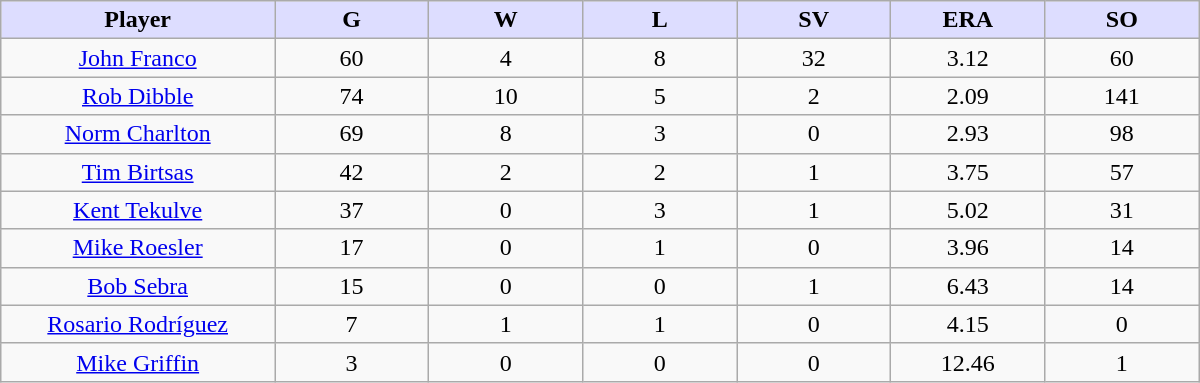<table class="wikitable sortable">
<tr>
<th style="background:#ddf; width:16%;">Player</th>
<th style="background:#ddf; width:9%;">G</th>
<th style="background:#ddf; width:9%;">W</th>
<th style="background:#ddf; width:9%;">L</th>
<th style="background:#ddf; width:9%;">SV</th>
<th style="background:#ddf; width:9%;">ERA</th>
<th style="background:#ddf; width:9%;">SO</th>
</tr>
<tr align=center>
<td><a href='#'>John Franco</a></td>
<td>60</td>
<td>4</td>
<td>8</td>
<td>32</td>
<td>3.12</td>
<td>60</td>
</tr>
<tr align=center>
<td><a href='#'>Rob Dibble</a></td>
<td>74</td>
<td>10</td>
<td>5</td>
<td>2</td>
<td>2.09</td>
<td>141</td>
</tr>
<tr align=center>
<td><a href='#'>Norm Charlton</a></td>
<td>69</td>
<td>8</td>
<td>3</td>
<td>0</td>
<td>2.93</td>
<td>98</td>
</tr>
<tr align=center>
<td><a href='#'>Tim Birtsas</a></td>
<td>42</td>
<td>2</td>
<td>2</td>
<td>1</td>
<td>3.75</td>
<td>57</td>
</tr>
<tr align=center>
<td><a href='#'>Kent Tekulve</a></td>
<td>37</td>
<td>0</td>
<td>3</td>
<td>1</td>
<td>5.02</td>
<td>31</td>
</tr>
<tr align=center>
<td><a href='#'>Mike Roesler</a></td>
<td>17</td>
<td>0</td>
<td>1</td>
<td>0</td>
<td>3.96</td>
<td>14</td>
</tr>
<tr align=center>
<td><a href='#'>Bob Sebra</a></td>
<td>15</td>
<td>0</td>
<td>0</td>
<td>1</td>
<td>6.43</td>
<td>14</td>
</tr>
<tr align=center>
<td><a href='#'>Rosario Rodríguez</a></td>
<td>7</td>
<td>1</td>
<td>1</td>
<td>0</td>
<td>4.15</td>
<td>0</td>
</tr>
<tr align=center>
<td><a href='#'>Mike Griffin</a></td>
<td>3</td>
<td>0</td>
<td>0</td>
<td>0</td>
<td>12.46</td>
<td>1</td>
</tr>
</table>
